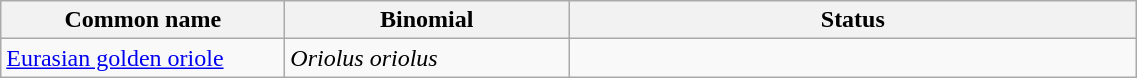<table width=60% class="wikitable">
<tr>
<th width=15%>Common name</th>
<th width=15%>Binomial</th>
<th width=30%>Status</th>
</tr>
<tr>
<td><a href='#'>Eurasian golden oriole</a></td>
<td><em>Oriolus oriolus</em></td>
<td></td>
</tr>
</table>
